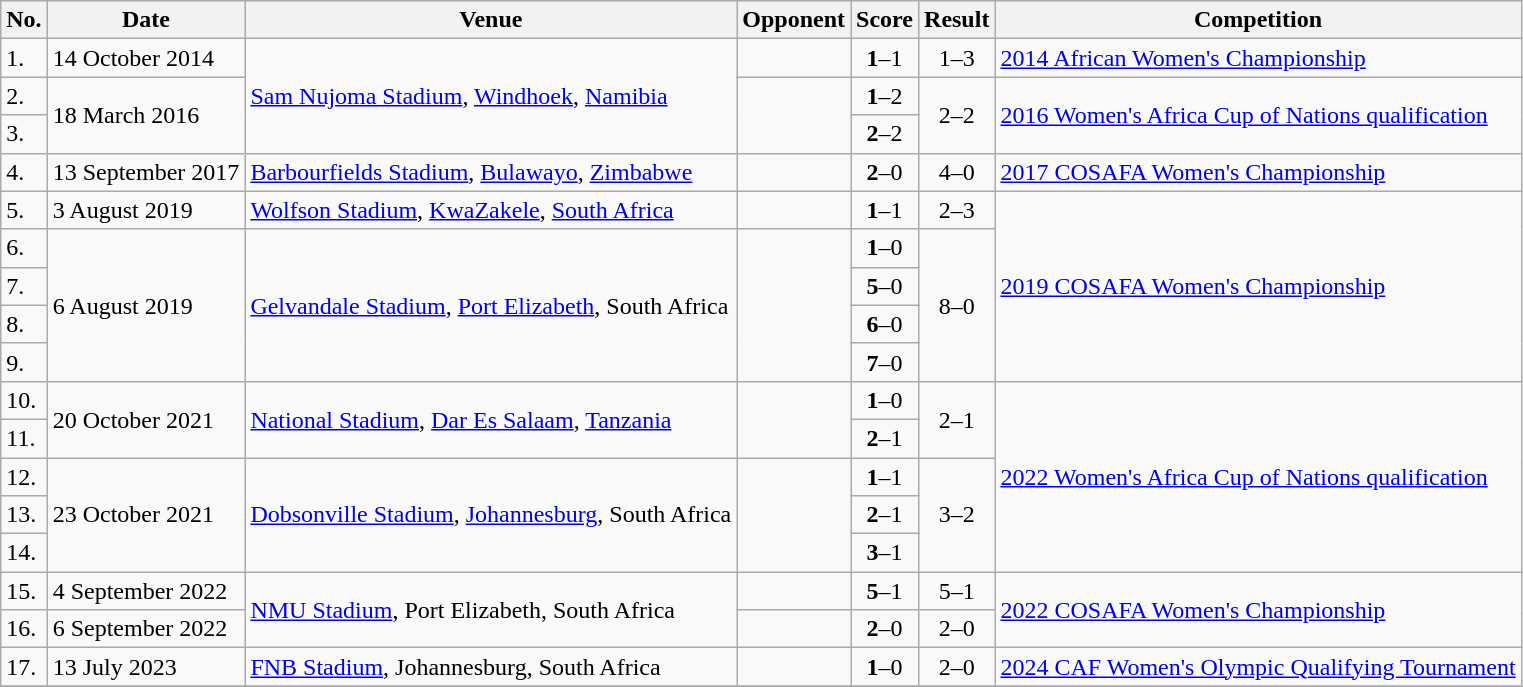<table class="wikitable">
<tr>
<th>No.</th>
<th>Date</th>
<th>Venue</th>
<th>Opponent</th>
<th>Score</th>
<th>Result</th>
<th>Competition</th>
</tr>
<tr>
<td>1.</td>
<td>14 October 2014</td>
<td rowspan=3><a href='#'>Sam Nujoma Stadium</a>, <a href='#'>Windhoek</a>, <a href='#'>Namibia</a></td>
<td></td>
<td align=center><strong>1</strong>–1</td>
<td align=center>1–3</td>
<td><a href='#'>2014 African Women's Championship</a></td>
</tr>
<tr>
<td>2.</td>
<td rowspan=2>18 March 2016</td>
<td rowspan=2></td>
<td align=center><strong>1</strong>–2</td>
<td rowspan=2 align=center>2–2</td>
<td rowspan=2><a href='#'>2016 Women's Africa Cup of Nations qualification</a></td>
</tr>
<tr>
<td>3.</td>
<td align=center><strong>2</strong>–2</td>
</tr>
<tr>
<td>4.</td>
<td>13 September 2017</td>
<td><a href='#'>Barbourfields Stadium</a>, <a href='#'>Bulawayo</a>, <a href='#'>Zimbabwe</a></td>
<td></td>
<td align=center><strong>2</strong>–0</td>
<td align=center>4–0</td>
<td><a href='#'>2017 COSAFA Women's Championship</a></td>
</tr>
<tr>
<td>5.</td>
<td>3 August 2019</td>
<td><a href='#'>Wolfson Stadium</a>, <a href='#'>KwaZakele</a>, <a href='#'>South Africa</a></td>
<td></td>
<td align=center><strong>1</strong>–1</td>
<td align=center>2–3</td>
<td rowspan=5><a href='#'>2019 COSAFA Women's Championship</a></td>
</tr>
<tr>
<td>6.</td>
<td rowspan=4>6 August 2019</td>
<td rowspan=4><a href='#'>Gelvandale Stadium</a>, <a href='#'>Port Elizabeth</a>, South Africa</td>
<td rowspan=4></td>
<td align=center><strong>1</strong>–0</td>
<td rowspan=4 align=center>8–0</td>
</tr>
<tr>
<td>7.</td>
<td align=center><strong>5</strong>–0</td>
</tr>
<tr>
<td>8.</td>
<td align=center><strong>6</strong>–0</td>
</tr>
<tr>
<td>9.</td>
<td align=center><strong>7</strong>–0</td>
</tr>
<tr>
<td>10.</td>
<td rowspan=2>20 October 2021</td>
<td rowspan=2><a href='#'>National Stadium</a>, <a href='#'>Dar Es Salaam</a>, <a href='#'>Tanzania</a></td>
<td rowspan=2></td>
<td align=center><strong>1</strong>–0</td>
<td rowspan=2 align=center>2–1</td>
<td rowspan=5><a href='#'>2022 Women's Africa Cup of Nations qualification</a></td>
</tr>
<tr>
<td>11.</td>
<td align=center><strong>2</strong>–1</td>
</tr>
<tr>
<td>12.</td>
<td rowspan=3>23 October 2021</td>
<td rowspan=3><a href='#'>Dobsonville Stadium</a>, <a href='#'>Johannesburg</a>, South Africa</td>
<td rowspan=3></td>
<td align=center><strong>1</strong>–1</td>
<td rowspan=3 align=center>3–2</td>
</tr>
<tr>
<td>13.</td>
<td align=center><strong>2</strong>–1</td>
</tr>
<tr>
<td>14.</td>
<td align=center><strong>3</strong>–1</td>
</tr>
<tr>
<td>15.</td>
<td>4 September 2022</td>
<td rowspan=2><a href='#'>NMU Stadium</a>, Port Elizabeth, South Africa</td>
<td></td>
<td align=center><strong>5</strong>–1</td>
<td align=center>5–1</td>
<td rowspan=2><a href='#'>2022 COSAFA Women's Championship</a></td>
</tr>
<tr>
<td>16.</td>
<td>6 September 2022</td>
<td></td>
<td align=center><strong>2</strong>–0</td>
<td align=center>2–0</td>
</tr>
<tr>
<td>17.</td>
<td>13 July 2023</td>
<td><a href='#'>FNB Stadium</a>, Johannesburg, South Africa</td>
<td></td>
<td align=center><strong>1</strong>–0</td>
<td align=center>2–0</td>
<td><a href='#'>2024 CAF Women's Olympic Qualifying Tournament</a></td>
</tr>
<tr>
</tr>
</table>
